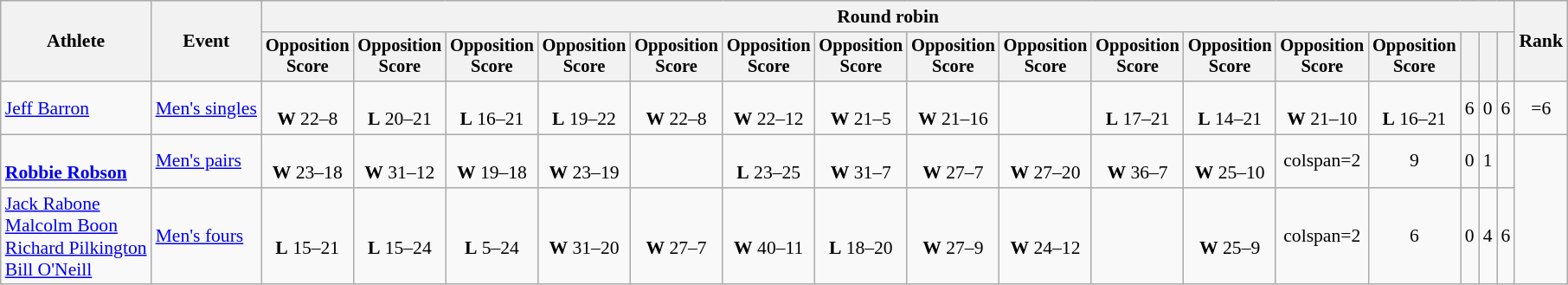<table class=wikitable style="font-size:90%;text-align:center">
<tr>
<th rowspan="2">Athlete</th>
<th rowspan="2">Event</th>
<th colspan=16>Round robin</th>
<th rowspan=2>Rank</th>
</tr>
<tr style="font-size:95%">
<th>Opposition<br>Score</th>
<th>Opposition<br>Score</th>
<th>Opposition<br>Score</th>
<th>Opposition<br>Score</th>
<th>Opposition<br>Score</th>
<th>Opposition<br>Score</th>
<th>Opposition<br>Score</th>
<th>Opposition<br>Score</th>
<th>Opposition<br>Score</th>
<th>Opposition<br>Score</th>
<th>Opposition<br>Score</th>
<th>Opposition<br>Score</th>
<th>Opposition<br>Score</th>
<th></th>
<th></th>
<th></th>
</tr>
<tr>
<td style="text-align:left;"><a href='#'>Jeff Barron</a></td>
<td style="text-align:left;"><a href='#'>Men's singles</a></td>
<td><br><strong>W</strong> 22–8</td>
<td><br><strong>L</strong> 20–21</td>
<td><br><strong>L</strong> 16–21</td>
<td><br><strong>L</strong> 19–22</td>
<td><br><strong>W</strong> 22–8</td>
<td><br><strong>W</strong> 22–12</td>
<td><br><strong>W</strong> 21–5</td>
<td><br><strong>W</strong> 21–16</td>
<td></td>
<td><br><strong>L</strong> 17–21</td>
<td><br><strong>L</strong> 14–21</td>
<td><br><strong>W</strong> 21–10</td>
<td><br><strong>L</strong> 16–21</td>
<td>6</td>
<td>0</td>
<td>6</td>
<td>=6</td>
</tr>
<tr>
<td style="text-align:left;"><br><strong><a href='#'>Robbie Robson</a></strong></td>
<td style="text-align:left;"><a href='#'>Men's pairs</a></td>
<td><br><strong>W</strong> 23–18</td>
<td><br><strong>W</strong> 31–12</td>
<td><br><strong>W</strong> 19–18</td>
<td><br><strong>W</strong> 23–19</td>
<td></td>
<td><br><strong>L</strong> 23–25</td>
<td><br><strong>W</strong> 31–7</td>
<td><br><strong>W</strong> 27–7</td>
<td><br><strong>W</strong> 27–20</td>
<td><br><strong>W</strong> 36–7</td>
<td><br><strong>W</strong> 25–10</td>
<td>colspan=2 </td>
<td>9</td>
<td>0</td>
<td>1</td>
<td></td>
</tr>
<tr>
<td style="text-align:left;"><a href='#'>Jack Rabone</a><br><a href='#'>Malcolm Boon</a><br><a href='#'>Richard Pilkington</a><br><a href='#'>Bill O'Neill</a></td>
<td style="text-align:left;"><a href='#'>Men's fours</a></td>
<td><br><strong>L</strong> 15–21</td>
<td><br><strong>L</strong> 15–24</td>
<td><br><strong>L</strong> 5–24</td>
<td><br><strong>W</strong> 31–20</td>
<td><br><strong>W</strong> 27–7</td>
<td><br><strong>W</strong> 40–11</td>
<td><br><strong>L</strong> 18–20</td>
<td><br><strong>W</strong> 27–9</td>
<td><br><strong>W</strong> 24–12</td>
<td></td>
<td><br><strong>W</strong> 25–9</td>
<td>colspan=2 </td>
<td>6</td>
<td>0</td>
<td>4</td>
<td>6</td>
</tr>
</table>
